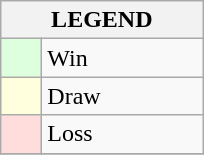<table class="wikitable">
<tr>
<th colspan="2">LEGEND</th>
</tr>
<tr>
<td style="background:#ddffdd;" width=20> </td>
<td width=100>Win</td>
</tr>
<tr>
<td style="background:#ffffdd"  width=20> </td>
<td width=100>Draw</td>
</tr>
<tr>
<td style="background:#ffdddd;" width=20> </td>
<td width=100>Loss</td>
</tr>
<tr>
</tr>
</table>
